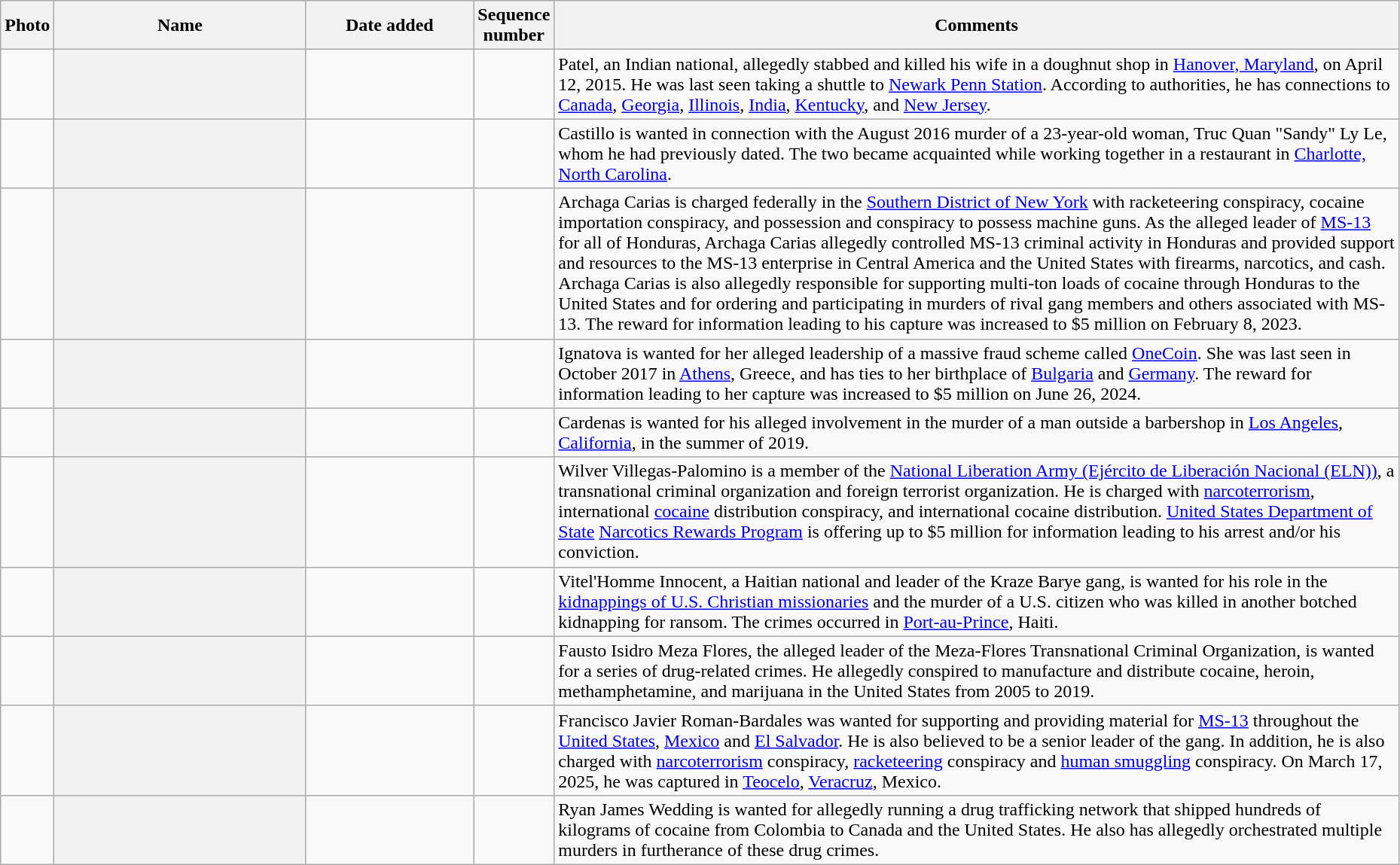<table class="wikitable plainrowheaders" style="width:98%;">
<tr>
<th>Photo</th>
<th scope="col" style="width:18%;">Name</th>
<th scope="col" style="width:12%;">Date added</th>
<th scope="col" style="width:3%;">Sequence<br>number</th>
<th scope="col">Comments</th>
</tr>
<tr>
<td></td>
<th scope="row"></th>
<td></td>
<td></td>
<td>Patel, an Indian national, allegedly stabbed and killed his wife in a doughnut shop in <a href='#'>Hanover, Maryland</a>, on April 12, 2015. He was last seen taking a shuttle to <a href='#'>Newark Penn Station</a>. According to authorities, he has connections to <a href='#'>Canada</a>, <a href='#'>Georgia</a>, <a href='#'>Illinois</a>, <a href='#'>India</a>, <a href='#'>Kentucky</a>, and <a href='#'>New Jersey</a>.</td>
</tr>
<tr>
<td></td>
<th scope="row"></th>
<td></td>
<td></td>
<td>Castillo is wanted in connection with the August 2016 murder of a 23-year-old woman, Truc Quan "Sandy" Ly Le, whom he had previously dated. The two became acquainted while working together in a restaurant in <a href='#'>Charlotte, North Carolina</a>.</td>
</tr>
<tr>
<td></td>
<th scope="row"></th>
<td></td>
<td></td>
<td>Archaga Carias is charged federally in the <a href='#'>Southern District of New York</a> with racketeering conspiracy, cocaine importation conspiracy, and possession and conspiracy to possess machine guns. As the alleged leader of <a href='#'>MS-13</a> for all of Honduras, Archaga Carias allegedly controlled MS-13 criminal activity in Honduras and provided support and resources to the MS-13 enterprise in Central America and the United States with firearms, narcotics, and cash. Archaga Carias is also allegedly responsible for supporting multi-ton loads of cocaine through Honduras to the United States and for ordering and participating in murders of rival gang members and others associated with MS-13. The reward for information leading to his capture was increased to $5 million on February 8, 2023.</td>
</tr>
<tr>
<td></td>
<th scope="row"></th>
<td></td>
<td></td>
<td>Ignatova is wanted for her alleged leadership of a massive fraud scheme called <a href='#'>OneCoin</a>. She was last seen in October 2017 in <a href='#'>Athens</a>, Greece, and has ties to her birthplace of <a href='#'>Bulgaria</a> and <a href='#'>Germany</a>. The reward for information leading to her capture was increased to $5 million on June 26, 2024.</td>
</tr>
<tr>
<td></td>
<th scope="row"></th>
<td></td>
<td></td>
<td>Cardenas is wanted for his alleged involvement in the murder of a man outside a barbershop in <a href='#'>Los Angeles</a>, <a href='#'>California</a>, in the summer of 2019.</td>
</tr>
<tr>
<td></td>
<th scope="row"></th>
<td></td>
<td></td>
<td>Wilver Villegas-Palomino is a member of the <a href='#'>National Liberation Army (Ejército de Liberación Nacional (ELN))</a>, a transnational criminal organization and foreign terrorist organization. He is charged with <a href='#'>narcoterrorism</a>, international <a href='#'>cocaine</a> distribution conspiracy, and international cocaine distribution. <a href='#'>United States Department of State</a> <a href='#'>Narcotics Rewards Program</a> is offering up to $5 million for information leading to his arrest and/or his conviction.</td>
</tr>
<tr>
<td></td>
<th scope="row"></th>
<td></td>
<td></td>
<td>Vitel'Homme Innocent, a Haitian national and leader of the Kraze Barye gang, is wanted for his role in the <a href='#'>kidnappings of U.S. Christian missionaries</a> and the murder of a U.S. citizen who was killed in another botched kidnapping for ransom. The crimes occurred in <a href='#'>Port-au-Prince</a>, Haiti.</td>
</tr>
<tr>
<td></td>
<th scope="row"></th>
<td></td>
<td></td>
<td>Fausto Isidro Meza Flores, the alleged leader of the Meza-Flores Transnational Criminal Organization, is wanted for a series of drug-related crimes. He allegedly conspired to manufacture and distribute cocaine, heroin, methamphetamine, and marijuana in the United States from 2005 to 2019.</td>
</tr>
<tr>
<td></td>
<th scope="row"></th>
<td></td>
<td></td>
<td>Francisco Javier Roman-Bardales was wanted for supporting and providing material for <a href='#'>MS-13</a> throughout the <a href='#'>United States</a>, <a href='#'>Mexico</a> and <a href='#'>El Salvador</a>. He is also believed to be a senior leader of the gang. In addition, he is also charged with <a href='#'>narcoterrorism</a> conspiracy, <a href='#'>racketeering</a> conspiracy and <a href='#'>human smuggling</a> conspiracy. On March 17, 2025, he was captured in <a href='#'>Teocelo</a>, <a href='#'>Veracruz</a>, Mexico.</td>
</tr>
<tr>
<td></td>
<th scope="row"></th>
<td></td>
<td></td>
<td>Ryan James Wedding is wanted for allegedly running a drug trafficking network that shipped hundreds of kilograms of cocaine from Colombia to Canada and the United States. He also has allegedly orchestrated multiple murders in furtherance of these drug crimes.</td>
</tr>
</table>
